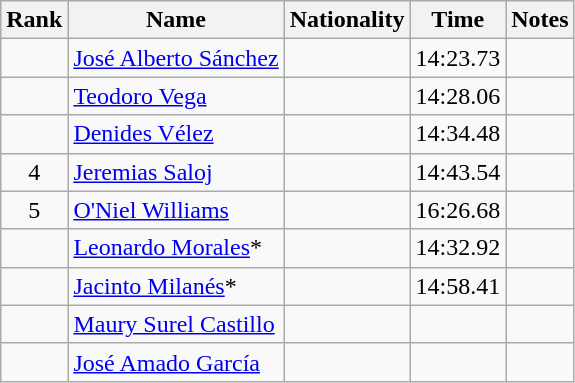<table class="wikitable sortable" style="text-align:center">
<tr>
<th>Rank</th>
<th>Name</th>
<th>Nationality</th>
<th>Time</th>
<th>Notes</th>
</tr>
<tr>
<td></td>
<td align=left><a href='#'>José Alberto Sánchez</a></td>
<td align=left></td>
<td>14:23.73</td>
<td></td>
</tr>
<tr>
<td></td>
<td align=left><a href='#'>Teodoro Vega</a></td>
<td align=left></td>
<td>14:28.06</td>
<td></td>
</tr>
<tr>
<td></td>
<td align=left><a href='#'>Denides Vélez</a></td>
<td align=left></td>
<td>14:34.48</td>
<td></td>
</tr>
<tr>
<td>4</td>
<td align=left><a href='#'>Jeremias Saloj</a></td>
<td align=left></td>
<td>14:43.54</td>
<td></td>
</tr>
<tr>
<td>5</td>
<td align=left><a href='#'>O'Niel Williams</a></td>
<td align=left></td>
<td>16:26.68</td>
<td></td>
</tr>
<tr>
<td></td>
<td align=left><a href='#'>Leonardo Morales</a>*</td>
<td align=left></td>
<td>14:32.92</td>
<td></td>
</tr>
<tr>
<td></td>
<td align=left><a href='#'>Jacinto Milanés</a>*</td>
<td align=left></td>
<td>14:58.41</td>
<td></td>
</tr>
<tr>
<td></td>
<td align=left><a href='#'>Maury Surel Castillo</a></td>
<td align=left></td>
<td></td>
<td></td>
</tr>
<tr>
<td></td>
<td align=left><a href='#'>José Amado García</a></td>
<td align=left></td>
<td></td>
<td></td>
</tr>
</table>
